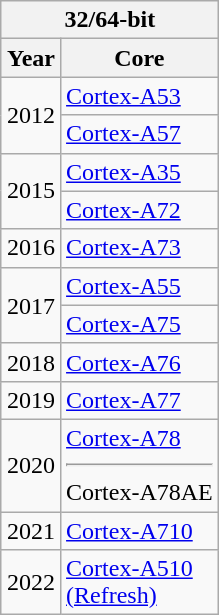<table class="wikitable" border="1" style="float:right; margin-left:9px;">
<tr>
<th colspan=2>32/64-bit</th>
</tr>
<tr>
<th>Year</th>
<th>Core</th>
</tr>
<tr>
<td rowspan=2>2012</td>
<td><a href='#'>Cortex-A53</a></td>
</tr>
<tr>
<td><a href='#'>Cortex-A57</a></td>
</tr>
<tr>
<td rowspan=2>2015</td>
<td><a href='#'>Cortex-A35</a></td>
</tr>
<tr>
<td><a href='#'>Cortex-A72</a></td>
</tr>
<tr>
<td>2016</td>
<td><a href='#'>Cortex-A73</a></td>
</tr>
<tr>
<td rowspan=2>2017</td>
<td><a href='#'>Cortex-A55</a></td>
</tr>
<tr>
<td><a href='#'>Cortex-A75</a></td>
</tr>
<tr>
<td>2018</td>
<td><a href='#'>Cortex-A76</a></td>
</tr>
<tr>
<td>2019</td>
<td><a href='#'>Cortex-A77</a></td>
</tr>
<tr>
<td>2020</td>
<td><a href='#'>Cortex-A78</a> <hr>Cortex-A78AE</td>
</tr>
<tr>
<td>2021</td>
<td><a href='#'>Cortex-A710</a></td>
</tr>
<tr>
<td>2022</td>
<td><a href='#'>Cortex-A510 <br>(Refresh)</a></td>
</tr>
</table>
